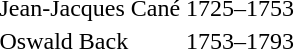<table>
<tr>
<td>Jean-Jacques Cané</td>
<td>1725–1753</td>
</tr>
<tr>
<td>Oswald Back</td>
<td>1753–1793</td>
</tr>
</table>
